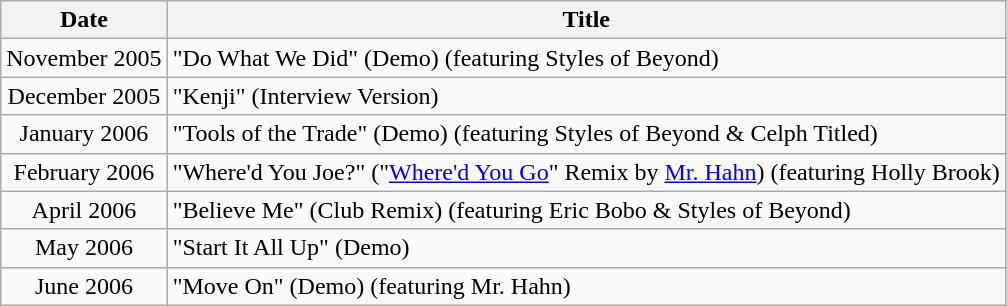<table class="wikitable">
<tr>
<th>Date</th>
<th>Title</th>
</tr>
<tr>
<td align="center">November 2005</td>
<td>"Do What We Did" <span>(Demo) (featuring Styles of Beyond)</span></td>
</tr>
<tr>
<td align="center">December 2005</td>
<td>"Kenji" <span>(Interview Version)</span></td>
</tr>
<tr>
<td align="center">January 2006</td>
<td>"Tools of the Trade" <span>(Demo) (featuring Styles of Beyond & Celph Titled)</span></td>
</tr>
<tr>
<td align="center">February 2006</td>
<td>"Where'd You Joe?" <span>("<a href='#'>Where'd You Go</a>" Remix by <a href='#'>Mr. Hahn</a>) (featuring Holly Brook)</span></td>
</tr>
<tr>
<td align="center">April 2006</td>
<td>"Believe Me" <span>(Club Remix) (featuring Eric Bobo & Styles of Beyond)</span></td>
</tr>
<tr>
<td align="center">May 2006</td>
<td>"Start It All Up" <span>(Demo)</span></td>
</tr>
<tr>
<td align="center">June 2006</td>
<td>"Move On" <span>(Demo) (featuring Mr. Hahn)</span></td>
</tr>
</table>
